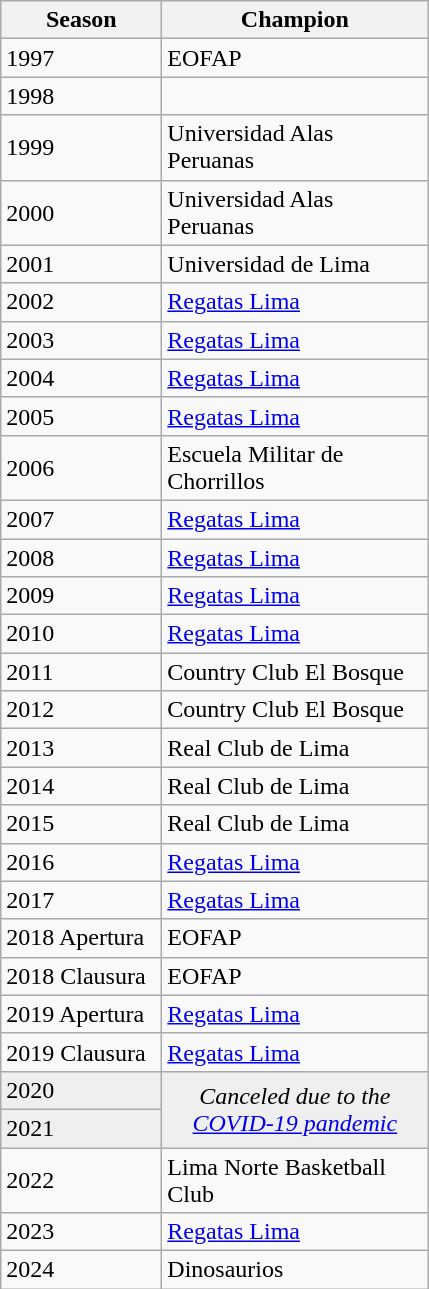<table class="wikitable sortable">
<tr>
<th width=100px>Season</th>
<th width=170px>Champion</th>
</tr>
<tr>
<td>1997</td>
<td>EOFAP</td>
</tr>
<tr>
<td>1998</td>
<td></td>
</tr>
<tr>
<td>1999</td>
<td>Universidad Alas Peruanas</td>
</tr>
<tr>
<td>2000</td>
<td>Universidad Alas Peruanas</td>
</tr>
<tr>
<td>2001</td>
<td>Universidad de Lima</td>
</tr>
<tr>
<td>2002</td>
<td><a href='#'>Regatas Lima</a></td>
</tr>
<tr>
<td>2003</td>
<td><a href='#'>Regatas Lima</a></td>
</tr>
<tr>
<td>2004</td>
<td><a href='#'>Regatas Lima</a></td>
</tr>
<tr>
<td>2005</td>
<td><a href='#'>Regatas Lima</a></td>
</tr>
<tr>
<td>2006</td>
<td>Escuela Militar de Chorrillos</td>
</tr>
<tr>
<td>2007</td>
<td><a href='#'>Regatas Lima</a></td>
</tr>
<tr>
<td>2008</td>
<td><a href='#'>Regatas Lima</a></td>
</tr>
<tr>
<td>2009</td>
<td><a href='#'>Regatas Lima</a></td>
</tr>
<tr>
<td>2010</td>
<td><a href='#'>Regatas Lima</a></td>
</tr>
<tr>
<td>2011</td>
<td>Country Club El Bosque</td>
</tr>
<tr>
<td>2012</td>
<td>Country Club El Bosque</td>
</tr>
<tr>
<td>2013</td>
<td>Real Club de Lima</td>
</tr>
<tr>
<td>2014</td>
<td>Real Club de Lima</td>
</tr>
<tr>
<td>2015</td>
<td>Real Club de Lima</td>
</tr>
<tr>
<td>2016</td>
<td><a href='#'>Regatas Lima</a></td>
</tr>
<tr>
<td>2017</td>
<td><a href='#'>Regatas Lima</a></td>
</tr>
<tr>
<td>2018 Apertura</td>
<td>EOFAP</td>
</tr>
<tr>
<td>2018 Clausura</td>
<td>EOFAP</td>
</tr>
<tr>
<td>2019 Apertura</td>
<td><a href='#'>Regatas Lima</a></td>
</tr>
<tr>
<td>2019 Clausura</td>
<td><a href='#'>Regatas Lima</a></td>
</tr>
<tr bgcolor=#efefef>
<td>2020</td>
<td rowspan=2 colspan="1" align=center><em>Canceled due to the <a href='#'>COVID-19 pandemic</a></em></td>
</tr>
<tr bgcolor=#efefef>
<td>2021</td>
</tr>
<tr>
<td>2022</td>
<td>Lima Norte Basketball Club</td>
</tr>
<tr>
<td>2023</td>
<td><a href='#'>Regatas Lima</a></td>
</tr>
<tr>
<td>2024</td>
<td>Dinosaurios</td>
</tr>
</table>
